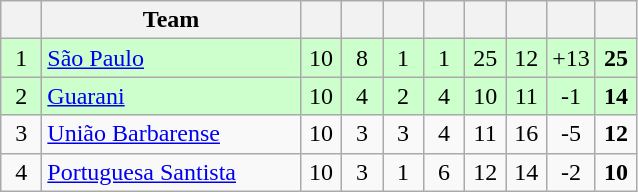<table class="wikitable" style="text-align: center;">
<tr>
<th width=20></th>
<th width=165>Team</th>
<th width=20></th>
<th width=20></th>
<th width=20></th>
<th width=20></th>
<th width=20></th>
<th width=20></th>
<th width=20></th>
<th width=20></th>
</tr>
<tr bgcolor="#ccffcc">
<td>1</td>
<td align=left><a href='#'>São Paulo</a></td>
<td>10</td>
<td>8</td>
<td>1</td>
<td>1</td>
<td>25</td>
<td>12</td>
<td>+13</td>
<td><strong>25</strong></td>
</tr>
<tr bgcolor="#ccffcc">
<td>2</td>
<td align=left><a href='#'>Guarani</a></td>
<td>10</td>
<td>4</td>
<td>2</td>
<td>4</td>
<td>10</td>
<td>11</td>
<td>-1</td>
<td><strong>14</strong></td>
</tr>
<tr>
<td>3</td>
<td align=left><a href='#'>União Barbarense</a></td>
<td>10</td>
<td>3</td>
<td>3</td>
<td>4</td>
<td>11</td>
<td>16</td>
<td>-5</td>
<td><strong>12</strong></td>
</tr>
<tr>
<td>4</td>
<td align=left><a href='#'>Portuguesa Santista</a></td>
<td>10</td>
<td>3</td>
<td>1</td>
<td>6</td>
<td>12</td>
<td>14</td>
<td>-2</td>
<td><strong>10</strong></td>
</tr>
</table>
